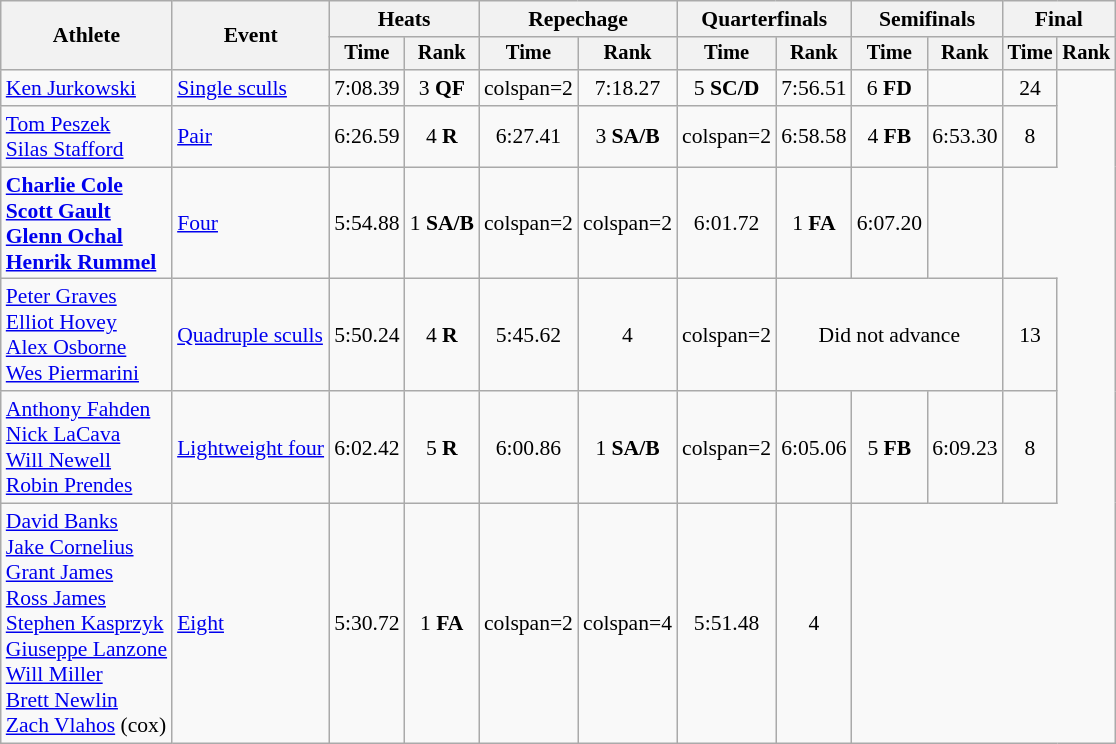<table class=wikitable style=font-size:90%;text-align:center>
<tr>
<th rowspan=2>Athlete</th>
<th rowspan=2>Event</th>
<th colspan=2>Heats</th>
<th colspan=2>Repechage</th>
<th colspan=2>Quarterfinals</th>
<th colspan=2>Semifinals</th>
<th colspan=2>Final</th>
</tr>
<tr style=font-size:95%>
<th>Time</th>
<th>Rank</th>
<th>Time</th>
<th>Rank</th>
<th>Time</th>
<th>Rank</th>
<th>Time</th>
<th>Rank</th>
<th>Time</th>
<th>Rank</th>
</tr>
<tr>
<td align=left><a href='#'>Ken Jurkowski</a></td>
<td align=left><a href='#'>Single sculls</a></td>
<td>7:08.39</td>
<td>3 <strong>QF</strong></td>
<td>colspan=2 </td>
<td>7:18.27</td>
<td>5 <strong>SC/D</strong></td>
<td>7:56.51</td>
<td>6 <strong>FD</strong></td>
<td></td>
<td>24</td>
</tr>
<tr>
<td align=left><a href='#'>Tom Peszek</a><br><a href='#'>Silas Stafford</a></td>
<td align=left><a href='#'>Pair</a></td>
<td>6:26.59</td>
<td>4 <strong>R</strong></td>
<td>6:27.41</td>
<td>3 <strong>SA/B</strong></td>
<td>colspan=2 </td>
<td>6:58.58</td>
<td>4 <strong>FB</strong></td>
<td>6:53.30</td>
<td>8</td>
</tr>
<tr>
<td align=left><strong><a href='#'>Charlie Cole</a><br><a href='#'>Scott Gault</a><br><a href='#'>Glenn Ochal</a><br><a href='#'>Henrik Rummel</a></strong></td>
<td align=left><a href='#'>Four</a></td>
<td>5:54.88</td>
<td>1 <strong>SA/B</strong></td>
<td>colspan=2 </td>
<td>colspan=2 </td>
<td>6:01.72</td>
<td>1 <strong>FA</strong></td>
<td>6:07.20</td>
<td></td>
</tr>
<tr>
<td align=left><a href='#'>Peter Graves</a><br><a href='#'>Elliot Hovey</a><br><a href='#'>Alex Osborne</a><br><a href='#'>Wes Piermarini</a></td>
<td align=left><a href='#'>Quadruple sculls</a></td>
<td>5:50.24</td>
<td>4 <strong>R</strong></td>
<td>5:45.62</td>
<td>4</td>
<td>colspan=2 </td>
<td colspan=3>Did not advance</td>
<td>13</td>
</tr>
<tr>
<td align=left><a href='#'>Anthony Fahden</a><br><a href='#'>Nick LaCava</a><br><a href='#'>Will Newell</a><br><a href='#'>Robin Prendes</a></td>
<td align=left><a href='#'>Lightweight four</a></td>
<td>6:02.42</td>
<td>5 <strong>R</strong></td>
<td>6:00.86</td>
<td>1 <strong>SA/B</strong></td>
<td>colspan=2 </td>
<td>6:05.06</td>
<td>5 <strong>FB</strong></td>
<td>6:09.23</td>
<td>8</td>
</tr>
<tr>
<td align=left><a href='#'>David Banks</a><br><a href='#'>Jake Cornelius</a><br><a href='#'>Grant James</a><br><a href='#'>Ross James</a><br><a href='#'>Stephen Kasprzyk</a><br><a href='#'>Giuseppe Lanzone</a><br><a href='#'>Will Miller</a><br><a href='#'>Brett Newlin</a><br><a href='#'>Zach Vlahos</a> (cox)</td>
<td align=left><a href='#'>Eight</a></td>
<td>5:30.72</td>
<td>1 <strong>FA</strong></td>
<td>colspan=2 </td>
<td>colspan=4 </td>
<td>5:51.48</td>
<td>4</td>
</tr>
</table>
